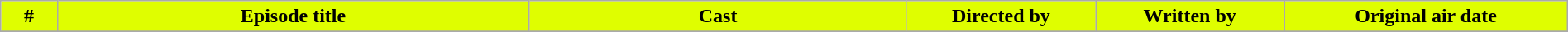<table class="wikitable plainrowheaders" style="margin: auto; width: 100%">
<tr>
<th style="background:#DFFE00;" width="3%;">#</th>
<th style="background:#DFFE00;" width="25%;">Episode title</th>
<th style="background:#DFFE00;" width="20%;">Cast</th>
<th style="background:#DFFE00;" width="10%;">Directed by</th>
<th style="background:#DFFE00;" width="10%;">Written by</th>
<th style="background:#DFFE00;" width="15%;">Original air date</th>
</tr>
<tr>
</tr>
</table>
